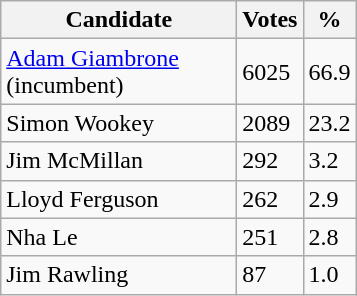<table class="wikitable">
<tr>
<th bgcolor="#DDDDFF" width="150px">Candidate</th>
<th bgcolor="#DDDDFF">Votes</th>
<th bgcolor="#DDDDFF">%</th>
</tr>
<tr>
<td><a href='#'>Adam Giambrone</a> (incumbent)</td>
<td>6025</td>
<td>66.9</td>
</tr>
<tr>
<td>Simon Wookey</td>
<td>2089</td>
<td>23.2</td>
</tr>
<tr>
<td>Jim McMillan</td>
<td>292</td>
<td>3.2</td>
</tr>
<tr>
<td>Lloyd Ferguson</td>
<td>262</td>
<td>2.9</td>
</tr>
<tr>
<td>Nha Le</td>
<td>251</td>
<td>2.8</td>
</tr>
<tr>
<td>Jim Rawling</td>
<td>87</td>
<td>1.0</td>
</tr>
</table>
